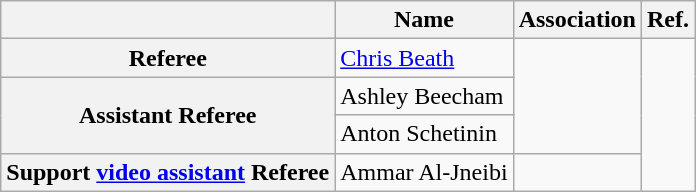<table class="wikitable">
<tr>
<th></th>
<th>Name</th>
<th>Association</th>
<th>Ref.</th>
</tr>
<tr>
<th>Referee</th>
<td><a href='#'>Chris Beath</a></td>
<td rowspan=3></td>
<td rowspan=4></td>
</tr>
<tr>
<th rowspan=2>Assistant Referee</th>
<td>Ashley Beecham</td>
</tr>
<tr>
<td>Anton Schetinin</td>
</tr>
<tr>
<th>Support <a href='#'>video assistant</a> Referee</th>
<td>Ammar Al-Jneibi</td>
<td></td>
</tr>
</table>
